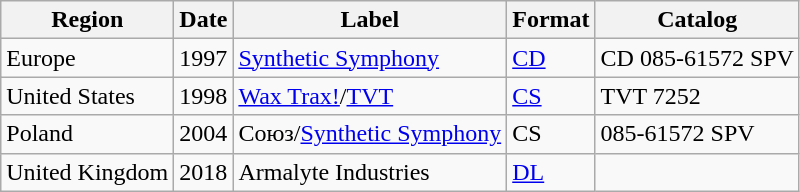<table class="wikitable">
<tr>
<th>Region</th>
<th>Date</th>
<th>Label</th>
<th>Format</th>
<th>Catalog</th>
</tr>
<tr>
<td>Europe</td>
<td rowspan="2">1997</td>
<td><a href='#'>Synthetic Symphony</a></td>
<td rowspan="2"><a href='#'>CD</a></td>
<td>CD 085-61572 SPV</td>
</tr>
<tr>
<td rowspan="2">United States</td>
<td rowspan="2"><a href='#'>Wax Trax!</a>/<a href='#'>TVT</a></td>
<td rowspan="2">TVT 7252</td>
</tr>
<tr>
<td>1998</td>
<td><a href='#'>CS</a></td>
</tr>
<tr>
<td>Poland</td>
<td>2004</td>
<td>Союз/<a href='#'>Synthetic Symphony</a></td>
<td>CS</td>
<td>085-61572 SPV</td>
</tr>
<tr>
<td>United Kingdom</td>
<td>2018</td>
<td>Armalyte Industries</td>
<td><a href='#'>DL</a></td>
<td></td>
</tr>
</table>
